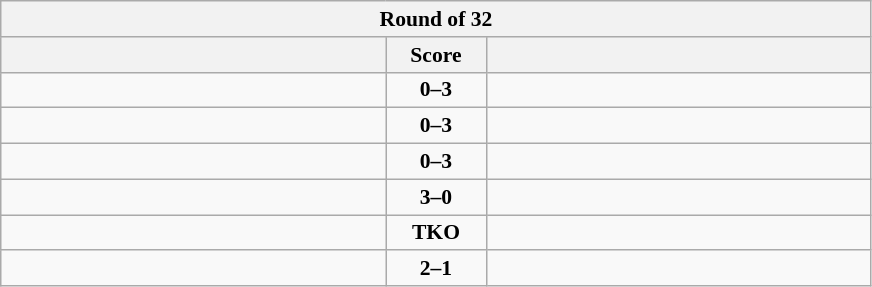<table class="wikitable" style="text-align: center; font-size:90% ">
<tr>
<th colspan=3>Round of 32</th>
</tr>
<tr>
<th align="right" width="250"></th>
<th width="60">Score</th>
<th align="left" width="250"></th>
</tr>
<tr>
<td align=left></td>
<td align=center><strong>0–3</strong></td>
<td align=left><strong></strong></td>
</tr>
<tr>
<td align=left></td>
<td align=center><strong>0–3</strong></td>
<td align=left><strong></strong></td>
</tr>
<tr>
<td align=left></td>
<td align=center><strong>0–3</strong></td>
<td align=left><strong></strong></td>
</tr>
<tr>
<td align=left><strong></strong></td>
<td align=center><strong>3–0</strong></td>
<td align=left></td>
</tr>
<tr>
<td align=left></td>
<td align=center><strong>TKO</strong></td>
<td align=left><strong></strong></td>
</tr>
<tr>
<td align=left><strong></strong></td>
<td align=center><strong>2–1</strong></td>
<td align=left></td>
</tr>
</table>
